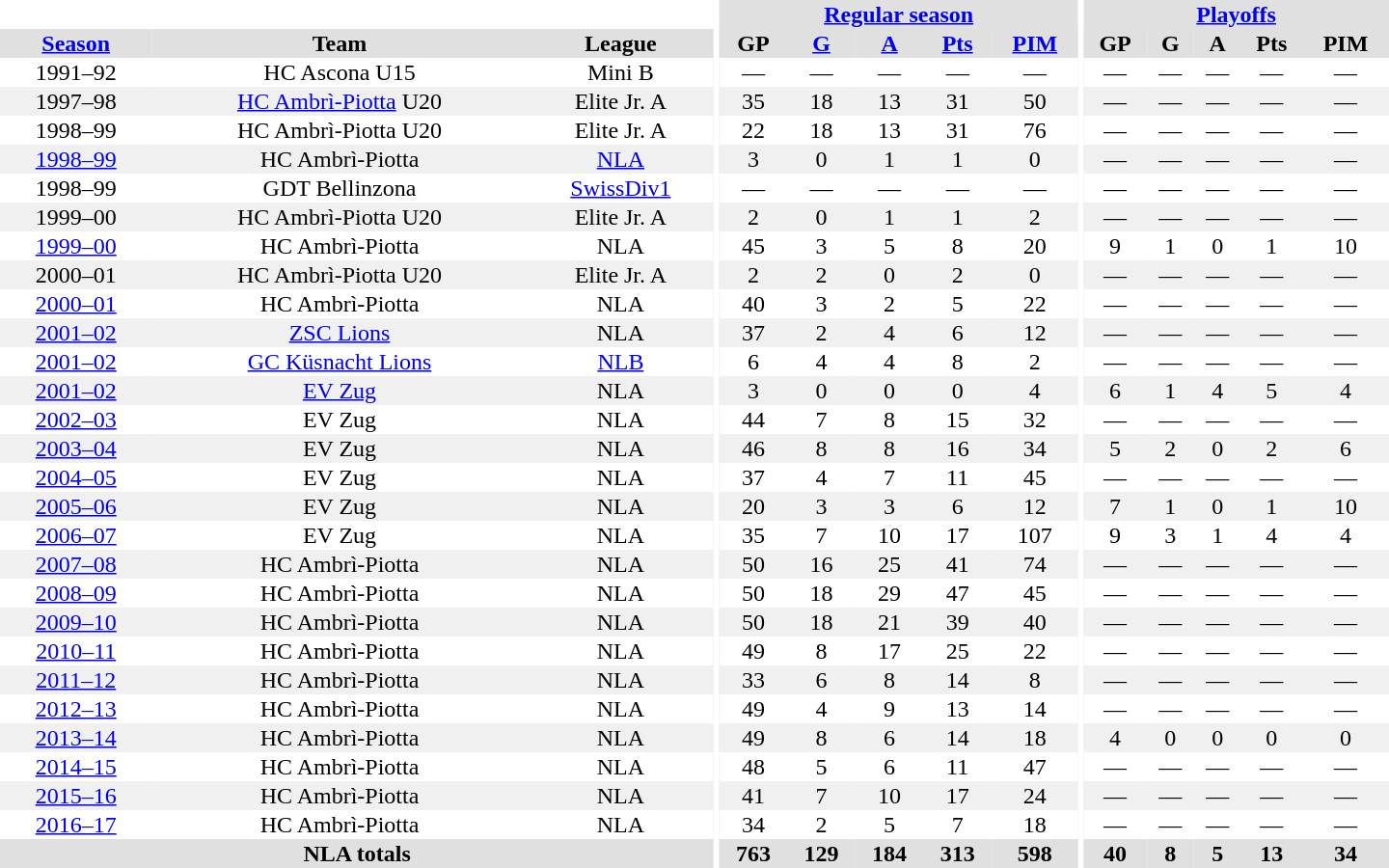<table border="0" cellpadding="1" cellspacing="0" style="text-align:center; width:60em">
<tr bgcolor="#e0e0e0">
<th colspan="3" bgcolor="#ffffff"></th>
<th rowspan="99" bgcolor="#ffffff"></th>
<th colspan="5"><a href='#'>Regular season</a></th>
<th rowspan="99" bgcolor="#ffffff"></th>
<th colspan="5"><a href='#'>Playoffs</a></th>
</tr>
<tr bgcolor="#e0e0e0">
<th><a href='#'>Season</a></th>
<th>Team</th>
<th>League</th>
<th>GP</th>
<th><a href='#'>G</a></th>
<th><a href='#'>A</a></th>
<th><a href='#'>Pts</a></th>
<th><a href='#'>PIM</a></th>
<th>GP</th>
<th>G</th>
<th>A</th>
<th>Pts</th>
<th>PIM</th>
</tr>
<tr>
<td>1991–92</td>
<td>HC Ascona U15</td>
<td>Mini B</td>
<td>—</td>
<td>—</td>
<td>—</td>
<td>—</td>
<td>—</td>
<td>—</td>
<td>—</td>
<td>—</td>
<td>—</td>
<td>—</td>
</tr>
<tr bgcolor="#f0f0f0">
<td>1997–98</td>
<td><a href='#'>HC Ambrì-Piotta</a> U20</td>
<td>Elite Jr. A</td>
<td>35</td>
<td>18</td>
<td>13</td>
<td>31</td>
<td>50</td>
<td>—</td>
<td>—</td>
<td>—</td>
<td>—</td>
<td>—</td>
</tr>
<tr>
<td>1998–99</td>
<td>HC Ambrì-Piotta U20</td>
<td>Elite Jr. A</td>
<td>22</td>
<td>18</td>
<td>13</td>
<td>31</td>
<td>76</td>
<td>—</td>
<td>—</td>
<td>—</td>
<td>—</td>
<td>—</td>
</tr>
<tr bgcolor="#f0f0f0">
<td><a href='#'>1998–99</a></td>
<td>HC Ambrì-Piotta</td>
<td><a href='#'>NLA</a></td>
<td>3</td>
<td>0</td>
<td>1</td>
<td>1</td>
<td>0</td>
<td>—</td>
<td>—</td>
<td>—</td>
<td>—</td>
<td>—</td>
</tr>
<tr>
<td>1998–99</td>
<td>GDT Bellinzona</td>
<td><a href='#'>SwissDiv1</a></td>
<td>—</td>
<td>—</td>
<td>—</td>
<td>—</td>
<td>—</td>
<td>—</td>
<td>—</td>
<td>—</td>
<td>—</td>
<td>—</td>
</tr>
<tr bgcolor="#f0f0f0">
<td>1999–00</td>
<td>HC Ambrì-Piotta U20</td>
<td>Elite Jr. A</td>
<td>2</td>
<td>0</td>
<td>1</td>
<td>1</td>
<td>2</td>
<td>—</td>
<td>—</td>
<td>—</td>
<td>—</td>
<td>—</td>
</tr>
<tr>
<td><a href='#'>1999–00</a></td>
<td>HC Ambrì-Piotta</td>
<td>NLA</td>
<td>45</td>
<td>3</td>
<td>5</td>
<td>8</td>
<td>20</td>
<td>9</td>
<td>1</td>
<td>0</td>
<td>1</td>
<td>10</td>
</tr>
<tr bgcolor="#f0f0f0">
<td>2000–01</td>
<td>HC Ambrì-Piotta U20</td>
<td>Elite Jr. A</td>
<td>2</td>
<td>2</td>
<td>0</td>
<td>2</td>
<td>0</td>
<td>—</td>
<td>—</td>
<td>—</td>
<td>—</td>
<td>—</td>
</tr>
<tr>
<td><a href='#'>2000–01</a></td>
<td>HC Ambrì-Piotta</td>
<td>NLA</td>
<td>40</td>
<td>3</td>
<td>2</td>
<td>5</td>
<td>22</td>
<td>—</td>
<td>—</td>
<td>—</td>
<td>—</td>
<td>—</td>
</tr>
<tr bgcolor="#f0f0f0">
<td><a href='#'>2001–02</a></td>
<td><a href='#'>ZSC Lions</a></td>
<td>NLA</td>
<td>37</td>
<td>2</td>
<td>4</td>
<td>6</td>
<td>12</td>
<td>—</td>
<td>—</td>
<td>—</td>
<td>—</td>
<td>—</td>
</tr>
<tr>
<td><a href='#'>2001–02</a></td>
<td><a href='#'>GC Küsnacht Lions</a></td>
<td><a href='#'>NLB</a></td>
<td>6</td>
<td>4</td>
<td>4</td>
<td>8</td>
<td>2</td>
<td>—</td>
<td>—</td>
<td>—</td>
<td>—</td>
<td>—</td>
</tr>
<tr bgcolor="#f0f0f0">
<td><a href='#'>2001–02</a></td>
<td><a href='#'>EV Zug</a></td>
<td>NLA</td>
<td>3</td>
<td>0</td>
<td>0</td>
<td>0</td>
<td>4</td>
<td>6</td>
<td>1</td>
<td>4</td>
<td>5</td>
<td>4</td>
</tr>
<tr>
<td><a href='#'>2002–03</a></td>
<td>EV Zug</td>
<td>NLA</td>
<td>44</td>
<td>7</td>
<td>8</td>
<td>15</td>
<td>32</td>
<td>—</td>
<td>—</td>
<td>—</td>
<td>—</td>
<td>—</td>
</tr>
<tr bgcolor="#f0f0f0">
<td><a href='#'>2003–04</a></td>
<td>EV Zug</td>
<td>NLA</td>
<td>46</td>
<td>8</td>
<td>8</td>
<td>16</td>
<td>34</td>
<td>5</td>
<td>2</td>
<td>0</td>
<td>2</td>
<td>6</td>
</tr>
<tr>
<td><a href='#'>2004–05</a></td>
<td>EV Zug</td>
<td>NLA</td>
<td>37</td>
<td>4</td>
<td>7</td>
<td>11</td>
<td>45</td>
<td>—</td>
<td>—</td>
<td>—</td>
<td>—</td>
<td>—</td>
</tr>
<tr bgcolor="#f0f0f0">
<td><a href='#'>2005–06</a></td>
<td>EV Zug</td>
<td>NLA</td>
<td>20</td>
<td>3</td>
<td>3</td>
<td>6</td>
<td>12</td>
<td>7</td>
<td>1</td>
<td>0</td>
<td>1</td>
<td>10</td>
</tr>
<tr>
<td><a href='#'>2006–07</a></td>
<td>EV Zug</td>
<td>NLA</td>
<td>35</td>
<td>7</td>
<td>10</td>
<td>17</td>
<td>107</td>
<td>9</td>
<td>3</td>
<td>1</td>
<td>4</td>
<td>4</td>
</tr>
<tr bgcolor="#f0f0f0">
<td><a href='#'>2007–08</a></td>
<td>HC Ambrì-Piotta</td>
<td>NLA</td>
<td>50</td>
<td>16</td>
<td>25</td>
<td>41</td>
<td>74</td>
<td>—</td>
<td>—</td>
<td>—</td>
<td>—</td>
<td>—</td>
</tr>
<tr>
<td><a href='#'>2008–09</a></td>
<td>HC Ambrì-Piotta</td>
<td>NLA</td>
<td>50</td>
<td>18</td>
<td>29</td>
<td>47</td>
<td>45</td>
<td>—</td>
<td>—</td>
<td>—</td>
<td>—</td>
<td>—</td>
</tr>
<tr bgcolor="#f0f0f0">
<td><a href='#'>2009–10</a></td>
<td>HC Ambrì-Piotta</td>
<td>NLA</td>
<td>50</td>
<td>18</td>
<td>21</td>
<td>39</td>
<td>40</td>
<td>—</td>
<td>—</td>
<td>—</td>
<td>—</td>
<td>—</td>
</tr>
<tr>
<td><a href='#'>2010–11</a></td>
<td>HC Ambrì-Piotta</td>
<td>NLA</td>
<td>49</td>
<td>8</td>
<td>17</td>
<td>25</td>
<td>22</td>
<td>—</td>
<td>—</td>
<td>—</td>
<td>—</td>
<td>—</td>
</tr>
<tr bgcolor="#f0f0f0">
<td><a href='#'>2011–12</a></td>
<td>HC Ambrì-Piotta</td>
<td>NLA</td>
<td>33</td>
<td>6</td>
<td>8</td>
<td>14</td>
<td>8</td>
<td>—</td>
<td>—</td>
<td>—</td>
<td>—</td>
<td>—</td>
</tr>
<tr>
<td><a href='#'>2012–13</a></td>
<td>HC Ambrì-Piotta</td>
<td>NLA</td>
<td>49</td>
<td>4</td>
<td>9</td>
<td>13</td>
<td>14</td>
<td>—</td>
<td>—</td>
<td>—</td>
<td>—</td>
<td>—</td>
</tr>
<tr bgcolor="#f0f0f0">
<td><a href='#'>2013–14</a></td>
<td>HC Ambrì-Piotta</td>
<td>NLA</td>
<td>49</td>
<td>8</td>
<td>6</td>
<td>14</td>
<td>18</td>
<td>4</td>
<td>0</td>
<td>0</td>
<td>0</td>
<td>0</td>
</tr>
<tr>
<td><a href='#'>2014–15</a></td>
<td>HC Ambrì-Piotta</td>
<td>NLA</td>
<td>48</td>
<td>5</td>
<td>6</td>
<td>11</td>
<td>47</td>
<td>—</td>
<td>—</td>
<td>—</td>
<td>—</td>
<td>—</td>
</tr>
<tr bgcolor="#f0f0f0">
<td><a href='#'>2015–16</a></td>
<td>HC Ambrì-Piotta</td>
<td>NLA</td>
<td>41</td>
<td>7</td>
<td>10</td>
<td>17</td>
<td>24</td>
<td>—</td>
<td>—</td>
<td>—</td>
<td>—</td>
<td>—</td>
</tr>
<tr>
<td><a href='#'>2016–17</a></td>
<td>HC Ambrì-Piotta</td>
<td>NLA</td>
<td>34</td>
<td>2</td>
<td>5</td>
<td>7</td>
<td>18</td>
<td>—</td>
<td>—</td>
<td>—</td>
<td>—</td>
<td>—</td>
</tr>
<tr>
</tr>
<tr ALIGN="center" bgcolor="#e0e0e0">
<th colspan="3">NLA totals</th>
<th ALIGN="center">763</th>
<th ALIGN="center">129</th>
<th ALIGN="center">184</th>
<th ALIGN="center">313</th>
<th ALIGN="center">598</th>
<th ALIGN="center">40</th>
<th ALIGN="center">8</th>
<th ALIGN="center">5</th>
<th ALIGN="center">13</th>
<th ALIGN="center">34</th>
</tr>
</table>
